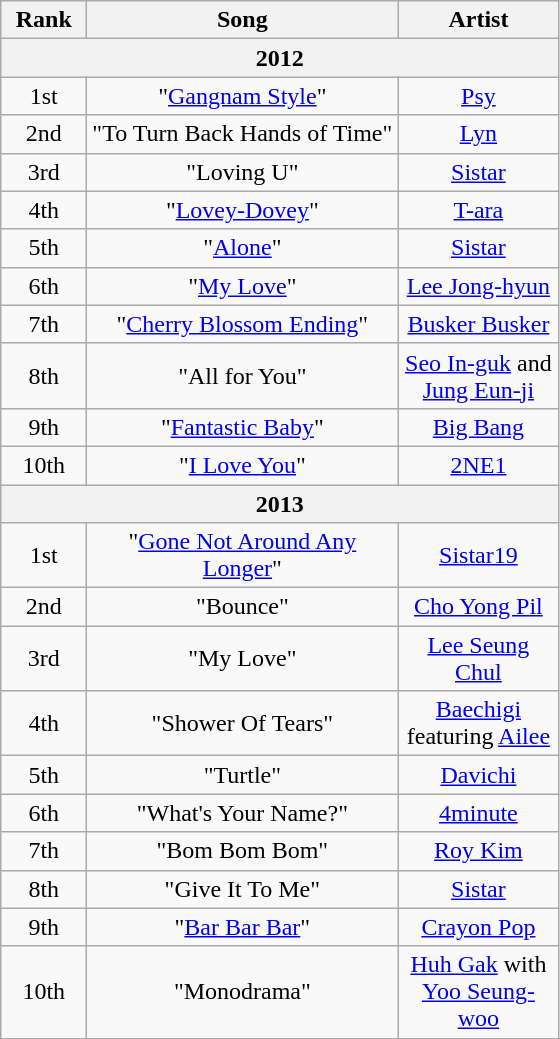<table class="wikitable" style="text-align: center;">
<tr>
<th width="50">Rank</th>
<th width="200">Song</th>
<th width="100">Artist</th>
</tr>
<tr>
<th colspan='4'>2012</th>
</tr>
<tr>
<td>1st</td>
<td>"<a href='#'>Gangnam Style</a>"</td>
<td><a href='#'>Psy</a></td>
</tr>
<tr>
<td>2nd</td>
<td>"To Turn Back Hands of Time"</td>
<td><a href='#'>Lyn</a></td>
</tr>
<tr>
<td>3rd</td>
<td>"Loving U"</td>
<td><a href='#'>Sistar</a></td>
</tr>
<tr>
<td>4th</td>
<td>"<a href='#'>Lovey-Dovey</a>"</td>
<td><a href='#'>T-ara</a></td>
</tr>
<tr>
<td>5th</td>
<td>"<a href='#'>Alone</a>"</td>
<td><a href='#'>Sistar</a></td>
</tr>
<tr>
<td>6th</td>
<td>"<a href='#'>My Love</a>"</td>
<td><a href='#'>Lee Jong-hyun</a></td>
</tr>
<tr>
<td>7th</td>
<td>"<a href='#'>Cherry Blossom Ending</a>"</td>
<td><a href='#'>Busker Busker</a></td>
</tr>
<tr>
<td>8th</td>
<td>"All for You"</td>
<td><a href='#'>Seo In-guk</a> and<br><a href='#'>Jung Eun-ji</a></td>
</tr>
<tr>
<td>9th</td>
<td>"<a href='#'>Fantastic Baby</a>"</td>
<td><a href='#'>Big Bang</a></td>
</tr>
<tr>
<td>10th</td>
<td>"<a href='#'>I Love You</a>"</td>
<td><a href='#'>2NE1</a></td>
</tr>
<tr>
<th colspan='4'>2013</th>
</tr>
<tr>
<td>1st</td>
<td>"<a href='#'>Gone Not Around Any Longer</a>"</td>
<td><a href='#'>Sistar19</a></td>
</tr>
<tr>
<td>2nd</td>
<td>"Bounce"</td>
<td><a href='#'>Cho Yong Pil</a></td>
</tr>
<tr>
<td>3rd</td>
<td>"My Love"</td>
<td><a href='#'>Lee Seung Chul</a></td>
</tr>
<tr>
<td>4th</td>
<td>"Shower Of Tears"</td>
<td><a href='#'>Baechigi</a> featuring <a href='#'>Ailee</a></td>
</tr>
<tr>
<td>5th</td>
<td>"Turtle"</td>
<td><a href='#'>Davichi</a></td>
</tr>
<tr>
<td>6th</td>
<td>"What's Your Name?"</td>
<td><a href='#'>4minute</a></td>
</tr>
<tr>
<td>7th</td>
<td>"Bom Bom Bom"</td>
<td><a href='#'>Roy Kim</a></td>
</tr>
<tr>
<td>8th</td>
<td>"Give It To Me"</td>
<td><a href='#'>Sistar</a></td>
</tr>
<tr>
<td>9th</td>
<td>"<a href='#'>Bar Bar Bar</a>"</td>
<td><a href='#'>Crayon Pop</a></td>
</tr>
<tr>
<td>10th</td>
<td>"Monodrama"</td>
<td><a href='#'>Huh Gak</a> with <a href='#'>Yoo Seung-woo</a></td>
</tr>
<tr>
</tr>
</table>
